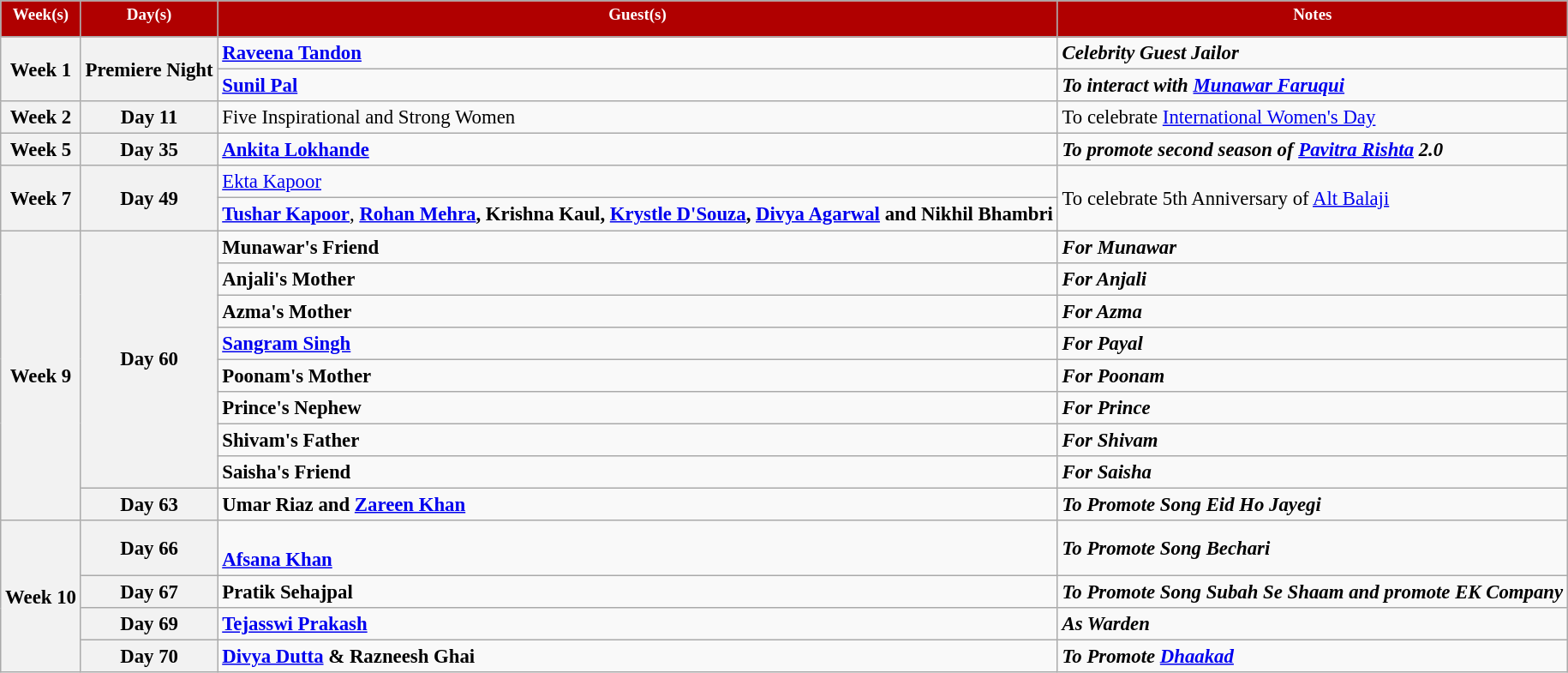<table class="wikitable" style="font-size:95%;">
<tr>
<th style="background:#B00000;color:white"><sup><strong>Week(s)</strong></sup></th>
<th style="background:#B00000;color:white"><sup><strong>Day(s)</strong></sup></th>
<th style="background:#B00000;color:white"><sup><strong>Guest(s)</strong></sup></th>
<th style="background:#B00000;color:white"><sup><strong>Notes</strong></sup></th>
</tr>
<tr>
<th rowspan="2"><strong>Week 1</strong></th>
<th rowspan="2"><strong>Premiere Night</strong></th>
<td><strong><a href='#'>Raveena Tandon</a></strong></td>
<td><strong><em>Celebrity Guest Jailor</em></strong></td>
</tr>
<tr>
<td><strong><a href='#'>Sunil Pal</a></strong></td>
<td><strong><em>To interact with<em> <a href='#'>Munawar Faruqui</a><strong></td>
</tr>
<tr>
<th rowspan="1"></strong>Week 2<strong></th>
<th rowspan="1"></strong>Day 11<strong></th>
<td></strong>Five Inspirational and Strong Women<strong></td>
<td></em></strong>To celebrate</em> <a href='#'>International Women's Day</a></strong></td>
</tr>
<tr>
<th><strong>Week 5</strong></th>
<th><strong>Day 35</strong></th>
<td><strong><a href='#'>Ankita Lokhande</a></strong></td>
<td><strong><em>To promote second season of<em> <a href='#'>Pavitra Rishta</a> 2.0<strong></td>
</tr>
<tr>
<th rowspan="2"></strong>Week 7<strong></th>
<th rowspan="2"></strong>Day 49<strong></th>
<td></strong><a href='#'>Ekta Kapoor</a><strong></td>
<td rowspan="2"></em></strong>To celebrate 5th Anniversary of</em> <a href='#'>Alt Balaji</a></strong></td>
</tr>
<tr>
<td><a href='#'><strong>Tushar Kapoor</strong></a>, <strong><a href='#'>Rohan Mehra</a>, Krishna Kaul, <a href='#'>Krystle D'Souza</a>, <a href='#'>Divya Agarwal</a> and Nikhil Bhambri</strong></td>
</tr>
<tr>
<th rowspan="9"><strong>Week 9</strong></th>
<th rowspan="8"><strong>Day 60</strong></th>
<td><strong>Munawar's Friend</strong></td>
<td><strong><em>For Munawar</em></strong></td>
</tr>
<tr>
<td><strong>Anjali's Mother</strong></td>
<td><strong><em>For Anjali</em></strong></td>
</tr>
<tr>
<td><strong>Azma's Mother</strong></td>
<td><strong><em>For Azma</em></strong></td>
</tr>
<tr>
<td><strong><a href='#'>Sangram Singh</a></strong></td>
<td><strong><em>For Payal</em></strong></td>
</tr>
<tr>
<td><strong>Poonam's Mother</strong></td>
<td><strong><em>For Poonam</em></strong></td>
</tr>
<tr>
<td><strong>Prince's Nephew</strong></td>
<td><strong><em>For Prince</em></strong></td>
</tr>
<tr>
<td><strong>Shivam's Father</strong></td>
<td><strong><em>For Shivam</em></strong></td>
</tr>
<tr>
<td><strong>Saisha's Friend</strong></td>
<td><strong><em>For Saisha</em></strong></td>
</tr>
<tr>
<th><strong>Day 63</strong></th>
<td><strong>Umar Riaz and <a href='#'>Zareen Khan</a></strong></td>
<td><strong><em>To Promote Song Eid Ho Jayegi</em></strong></td>
</tr>
<tr>
<th rowspan="4">Week 10</th>
<th>Day 66</th>
<td><br><strong><a href='#'>Afsana Khan</a></strong></td>
<td><strong><em>To Promote Song Bechari</em></strong></td>
</tr>
<tr>
<th>Day 67</th>
<td><strong>Pratik Sehajpal</strong></td>
<td><strong><em>To Promote Song Subah Se Shaam and promote EK Company</em></strong></td>
</tr>
<tr>
<th><strong>Day 69</strong></th>
<td><strong><a href='#'>Tejasswi Prakash</a></strong></td>
<td><strong><em>As Warden</em></strong></td>
</tr>
<tr>
<th><strong>Day 70</strong></th>
<td><strong><a href='#'>Divya Dutta</a> & Razneesh Ghai</strong></td>
<td><strong><em> To Promote <a href='#'>Dhaakad</a></em></strong></td>
</tr>
</table>
